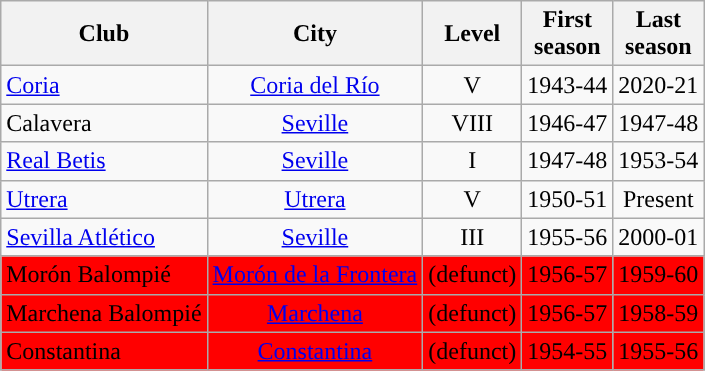<table class="wikitable sortable" style="text-align: center;">
<tr>
<th>Club</th>
<th>City</th>
<th>Level</th>
<th>First<br>season</th>
<th>Last<br>season</th>
</tr>
<tr>
<td align="left"><a href='#'>Coria</a></td>
<td><a href='#'>Coria del Río</a></td>
<td>V</td>
<td>1943-44</td>
<td>2020-21</td>
</tr>
<tr>
<td align="left">Calavera</td>
<td><a href='#'>Seville</a></td>
<td>VIII</td>
<td>1946-47</td>
<td>1947-48</td>
</tr>
<tr>
<td align="left"><a href='#'>Real Betis</a></td>
<td><a href='#'>Seville</a></td>
<td>I</td>
<td>1947-48</td>
<td>1953-54</td>
</tr>
<tr>
<td align="left"><a href='#'>Utrera</a></td>
<td><a href='#'>Utrera</a></td>
<td>V</td>
<td>1950-51</td>
<td>Present</td>
</tr>
<tr>
<td align="left"><a href='#'>Sevilla Atlético</a></td>
<td><a href='#'>Seville</a></td>
<td>III</td>
<td>1955-56</td>
<td>2000-01</td>
</tr>
<tr style="background:#FF0000">
<td align="left">Morón Balompié</td>
<td><a href='#'>Morón de la Frontera</a></td>
<td>(defunct)</td>
<td>1956-57</td>
<td>1959-60</td>
</tr>
<tr style="background:#FF0000">
<td align="left">Marchena Balompié</td>
<td><a href='#'>Marchena</a></td>
<td>(defunct)</td>
<td>1956-57</td>
<td>1958-59</td>
</tr>
<tr style="background:#FF0000">
<td align="left">Constantina</td>
<td><a href='#'>Constantina</a></td>
<td>(defunct)</td>
<td>1954-55</td>
<td>1955-56</td>
</tr>
</table>
